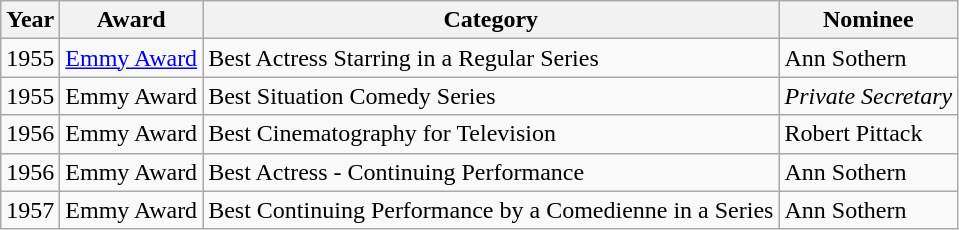<table class="wikitable sortable">
<tr>
<th>Year</th>
<th>Award</th>
<th>Category</th>
<th>Nominee</th>
</tr>
<tr>
<td>1955</td>
<td><a href='#'>Emmy Award</a></td>
<td>Best Actress Starring in a Regular Series</td>
<td>Ann Sothern</td>
</tr>
<tr>
<td>1955</td>
<td>Emmy Award</td>
<td>Best Situation Comedy Series</td>
<td><em>Private Secretary</em></td>
</tr>
<tr>
<td>1956</td>
<td>Emmy Award</td>
<td>Best Cinematography for Television</td>
<td>Robert Pittack</td>
</tr>
<tr>
<td>1956</td>
<td>Emmy Award</td>
<td>Best Actress - Continuing Performance</td>
<td>Ann Sothern</td>
</tr>
<tr>
<td>1957</td>
<td>Emmy Award</td>
<td>Best Continuing Performance by a Comedienne in a Series</td>
<td>Ann Sothern</td>
</tr>
</table>
